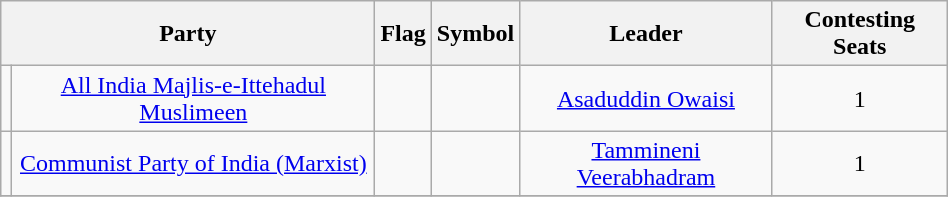<table class="wikitable" width="50%" style="text-align:center">
<tr>
<th colspan="2">Party</th>
<th>Flag</th>
<th>Symbol</th>
<th>Leader</th>
<th>Contesting Seats</th>
</tr>
<tr>
<td></td>
<td><a href='#'>All India Majlis-e-Ittehadul Muslimeen</a></td>
<td></td>
<td></td>
<td><a href='#'>Asaduddin Owaisi</a></td>
<td>1</td>
</tr>
<tr>
<td></td>
<td><a href='#'>Communist Party of India (Marxist)</a></td>
<td></td>
<td></td>
<td><a href='#'>Tammineni Veerabhadram</a></td>
<td>1</td>
</tr>
<tr>
</tr>
</table>
